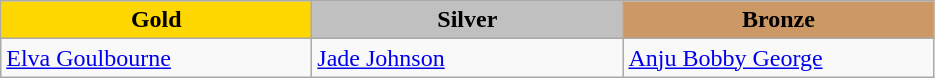<table class="wikitable" style="text-align:left">
<tr align="center">
<td width=200 bgcolor=gold><strong>Gold</strong></td>
<td width=200 bgcolor=silver><strong>Silver</strong></td>
<td width=200 bgcolor=CC9966><strong>Bronze</strong></td>
</tr>
<tr>
<td><a href='#'>Elva Goulbourne</a><br><em></em></td>
<td><a href='#'>Jade Johnson</a><br><em></em></td>
<td><a href='#'>Anju Bobby George</a><br><em></em></td>
</tr>
</table>
